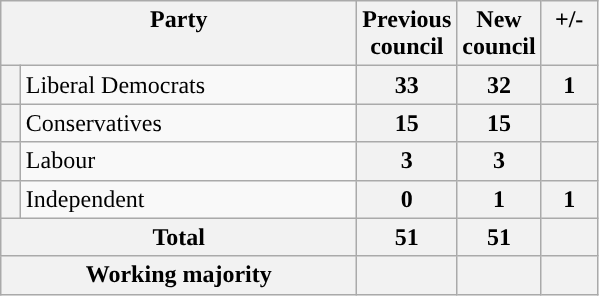<table class="wikitable">
<tr>
<th valign=top colspan="2" style="width: 230px">Party</th>
<th valign=top style="width: 30px">Previous council</th>
<th valign=top style="width: 30px">New council</th>
<th valign=top style="width: 30px">+/-</th>
</tr>
<tr>
<th style="background-color: "></th>
<td>Liberal Democrats</td>
<th align=center>33</th>
<th align=center>32</th>
<th align=center>1</th>
</tr>
<tr>
<th style="background-color: "></th>
<td>Conservatives</td>
<th align=center>15</th>
<th align=center>15</th>
<th align=center></th>
</tr>
<tr>
<th style="background-color: "></th>
<td>Labour</td>
<th align=center>3</th>
<th align=center>3</th>
<th align=center></th>
</tr>
<tr>
<th style="background-color: "></th>
<td>Independent</td>
<th align=center>0</th>
<th align=center>1</th>
<th align=center>1</th>
</tr>
<tr>
<th colspan=2>Total</th>
<th style="text-align: center">51</th>
<th style="text-align: center">51</th>
<th></th>
</tr>
<tr>
<th colspan=2>Working majority</th>
<th></th>
<th></th>
<th></th>
</tr>
</table>
